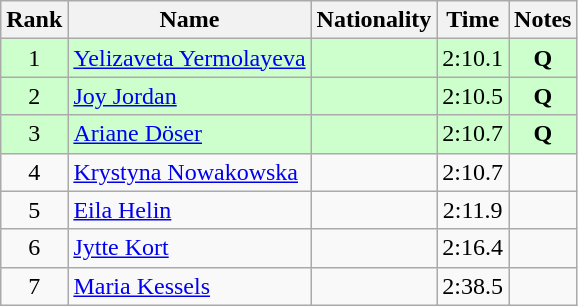<table class="wikitable sortable" style="text-align:center">
<tr>
<th>Rank</th>
<th>Name</th>
<th>Nationality</th>
<th>Time</th>
<th>Notes</th>
</tr>
<tr bgcolor=ccffcc>
<td>1</td>
<td align=left><a href='#'>Yelizaveta Yermolayeva</a></td>
<td align=left></td>
<td>2:10.1</td>
<td><strong>Q</strong></td>
</tr>
<tr bgcolor=ccffcc>
<td>2</td>
<td align=left><a href='#'>Joy Jordan</a></td>
<td align=left></td>
<td>2:10.5</td>
<td><strong>Q</strong></td>
</tr>
<tr bgcolor=ccffcc>
<td>3</td>
<td align=left><a href='#'>Ariane Döser</a></td>
<td align=left></td>
<td>2:10.7</td>
<td><strong>Q</strong></td>
</tr>
<tr>
<td>4</td>
<td align=left><a href='#'>Krystyna Nowakowska</a></td>
<td align=left></td>
<td>2:10.7</td>
<td></td>
</tr>
<tr>
<td>5</td>
<td align=left><a href='#'>Eila Helin</a></td>
<td align=left></td>
<td>2:11.9</td>
<td></td>
</tr>
<tr>
<td>6</td>
<td align=left><a href='#'>Jytte Kort</a></td>
<td align=left></td>
<td>2:16.4</td>
<td></td>
</tr>
<tr>
<td>7</td>
<td align=left><a href='#'>Maria Kessels</a></td>
<td align=left></td>
<td>2:38.5</td>
<td></td>
</tr>
</table>
